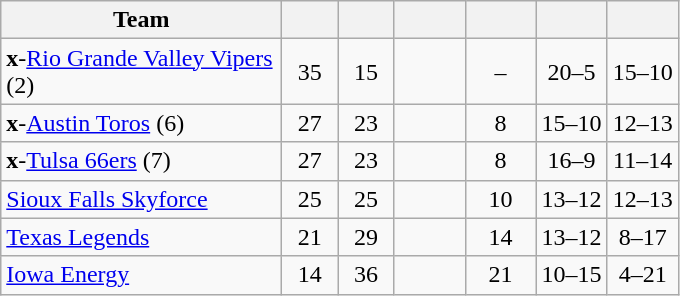<table class="wikitable" style="text-align:center">
<tr>
<th style="width:180px">Team</th>
<th style="width:30px"></th>
<th style="width:30px"></th>
<th style="width:40px"></th>
<th style="width:40px"></th>
<th style="width:40px"></th>
<th style="width:40px"></th>
</tr>
<tr>
<td align=left><strong>x</strong>-<a href='#'>Rio Grande Valley Vipers</a> (2)</td>
<td>35</td>
<td>15</td>
<td></td>
<td>–</td>
<td>20–5</td>
<td>15–10</td>
</tr>
<tr>
<td align=left><strong>x</strong>-<a href='#'>Austin Toros</a> (6)</td>
<td>27</td>
<td>23</td>
<td></td>
<td>8</td>
<td>15–10</td>
<td>12–13</td>
</tr>
<tr>
<td align=left><strong>x</strong>-<a href='#'>Tulsa 66ers</a> (7)</td>
<td>27</td>
<td>23</td>
<td></td>
<td>8</td>
<td>16–9</td>
<td>11–14</td>
</tr>
<tr>
<td align=left><a href='#'>Sioux Falls Skyforce</a></td>
<td>25</td>
<td>25</td>
<td></td>
<td>10</td>
<td>13–12</td>
<td>12–13</td>
</tr>
<tr>
<td align=left><a href='#'>Texas Legends</a></td>
<td>21</td>
<td>29</td>
<td></td>
<td>14</td>
<td>13–12</td>
<td>8–17</td>
</tr>
<tr>
<td align=left><a href='#'>Iowa Energy</a></td>
<td>14</td>
<td>36</td>
<td></td>
<td>21</td>
<td>10–15</td>
<td>4–21</td>
</tr>
</table>
